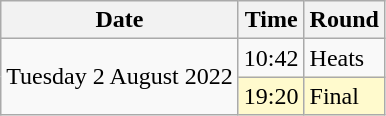<table class="wikitable">
<tr>
<th>Date</th>
<th>Time</th>
<th>Round</th>
</tr>
<tr>
<td rowspan=2>Tuesday 2 August 2022</td>
<td>10:42</td>
<td>Heats</td>
</tr>
<tr>
<td style=background:lemonchiffon>19:20</td>
<td style=background:lemonchiffon>Final</td>
</tr>
</table>
